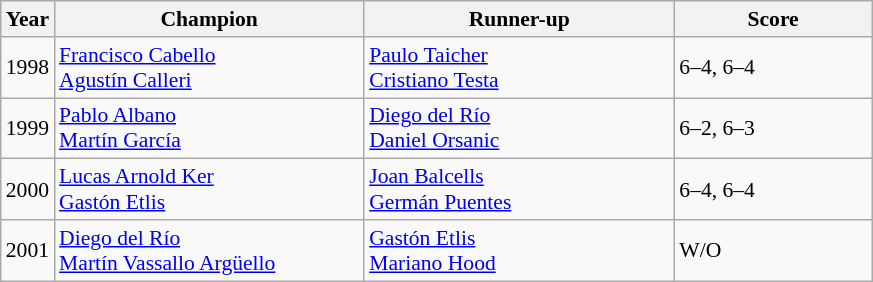<table class="wikitable" style="font-size:90%">
<tr>
<th>Year</th>
<th width="200">Champion</th>
<th width="200">Runner-up</th>
<th width="125">Score</th>
</tr>
<tr>
<td>1998</td>
<td> <a href='#'>Francisco Cabello</a><br> <a href='#'>Agustín Calleri</a></td>
<td> <a href='#'>Paulo Taicher</a><br> <a href='#'>Cristiano Testa</a></td>
<td>6–4, 6–4</td>
</tr>
<tr>
<td>1999</td>
<td> <a href='#'>Pablo Albano</a><br> <a href='#'>Martín García</a></td>
<td> <a href='#'>Diego del Río</a><br> <a href='#'>Daniel Orsanic</a></td>
<td>6–2, 6–3</td>
</tr>
<tr>
<td>2000</td>
<td> <a href='#'>Lucas Arnold Ker</a><br> <a href='#'>Gastón Etlis</a></td>
<td> <a href='#'>Joan Balcells</a><br> <a href='#'>Germán Puentes</a></td>
<td>6–4, 6–4</td>
</tr>
<tr>
<td>2001</td>
<td> <a href='#'>Diego del Río</a><br> <a href='#'>Martín Vassallo Argüello</a></td>
<td> <a href='#'>Gastón Etlis</a><br> <a href='#'>Mariano Hood</a></td>
<td>W/O</td>
</tr>
</table>
